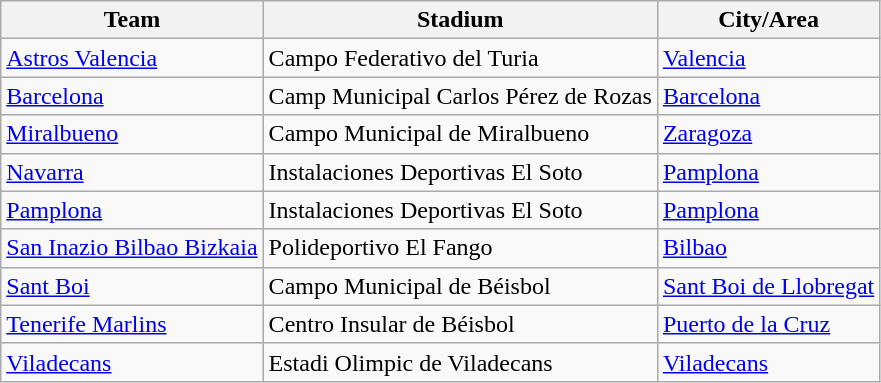<table class="wikitable sortable">
<tr>
<th>Team</th>
<th>Stadium</th>
<th>City/Area</th>
</tr>
<tr>
<td><a href='#'>Astros Valencia</a></td>
<td>Campo Federativo del Turia</td>
<td><a href='#'>Valencia</a></td>
</tr>
<tr>
<td><a href='#'>Barcelona</a></td>
<td>Camp Municipal Carlos Pérez de Rozas</td>
<td><a href='#'>Barcelona</a></td>
</tr>
<tr>
<td><a href='#'>Miralbueno</a></td>
<td>Campo Municipal de Miralbueno</td>
<td><a href='#'>Zaragoza</a></td>
</tr>
<tr>
<td><a href='#'>Navarra</a></td>
<td>Instalaciones Deportivas El Soto</td>
<td><a href='#'>Pamplona</a></td>
</tr>
<tr>
<td><a href='#'>Pamplona</a></td>
<td>Instalaciones Deportivas El Soto</td>
<td><a href='#'>Pamplona</a></td>
</tr>
<tr>
<td><a href='#'>San Inazio Bilbao Bizkaia</a></td>
<td>Polideportivo El Fango</td>
<td><a href='#'>Bilbao</a></td>
</tr>
<tr>
<td><a href='#'>Sant Boi</a></td>
<td>Campo Municipal de Béisbol</td>
<td><a href='#'>Sant Boi de Llobregat</a></td>
</tr>
<tr>
<td><a href='#'>Tenerife Marlins</a></td>
<td>Centro Insular de Béisbol</td>
<td><a href='#'>Puerto de la Cruz</a></td>
</tr>
<tr>
<td><a href='#'>Viladecans</a></td>
<td>Estadi Olimpic de Viladecans</td>
<td><a href='#'>Viladecans</a></td>
</tr>
</table>
